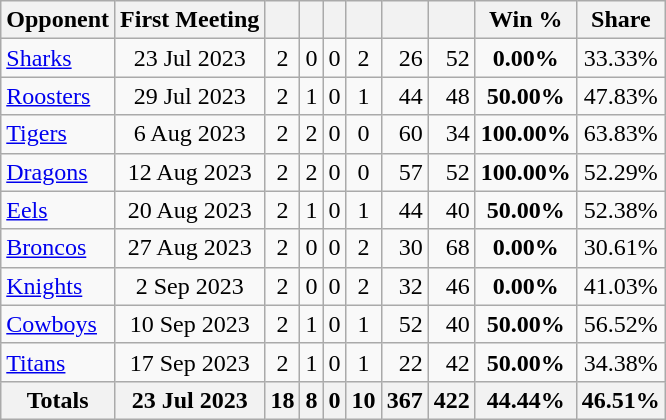<table class="wikitable sortable" style="text-align:center;">
<tr>
<th>Opponent</th>
<th>First Meeting</th>
<th></th>
<th></th>
<th></th>
<th></th>
<th></th>
<th></th>
<th>Win %</th>
<th>Share</th>
</tr>
<tr>
<td align=left> <a href='#'>Sharks</a></td>
<td>23 Jul 2023</td>
<td>2</td>
<td>0</td>
<td>0</td>
<td>2</td>
<td align=right>26</td>
<td align=right>52</td>
<td><strong>0.00%</strong></td>
<td>33.33%</td>
</tr>
<tr>
<td align=left> <a href='#'>Roosters</a></td>
<td>29 Jul 2023</td>
<td>2</td>
<td>1</td>
<td>0</td>
<td>1</td>
<td align=right>44</td>
<td align=right>48</td>
<td><strong>50.00%</strong></td>
<td>47.83%</td>
</tr>
<tr>
<td align=left> <a href='#'>Tigers</a></td>
<td>6 Aug 2023</td>
<td>2</td>
<td>2</td>
<td>0</td>
<td>0</td>
<td align=right>60</td>
<td align=right>34</td>
<td><strong>100.00%</strong></td>
<td>63.83%</td>
</tr>
<tr>
<td align=left> <a href='#'>Dragons</a></td>
<td>12 Aug 2023</td>
<td>2</td>
<td>2</td>
<td>0</td>
<td>0</td>
<td align=right>57</td>
<td align=right>52</td>
<td><strong>100.00%</strong></td>
<td>52.29%</td>
</tr>
<tr>
<td align=left> <a href='#'>Eels</a></td>
<td>20 Aug 2023</td>
<td>2</td>
<td>1</td>
<td>0</td>
<td>1</td>
<td align=right>44</td>
<td align=right>40</td>
<td><strong>50.00%</strong></td>
<td>52.38%</td>
</tr>
<tr>
<td align=left> <a href='#'>Broncos</a></td>
<td>27 Aug 2023</td>
<td>2</td>
<td>0</td>
<td>0</td>
<td>2</td>
<td align=right>30</td>
<td align=right>68</td>
<td><strong>0.00%</strong></td>
<td>30.61%</td>
</tr>
<tr>
<td align=left> <a href='#'>Knights</a></td>
<td>2 Sep 2023</td>
<td>2</td>
<td>0</td>
<td>0</td>
<td>2</td>
<td align=right>32</td>
<td align=right>46</td>
<td><strong>0.00%</strong></td>
<td>41.03%</td>
</tr>
<tr>
<td align=left> <a href='#'>Cowboys</a></td>
<td>10 Sep 2023</td>
<td>2</td>
<td>1</td>
<td>0</td>
<td>1</td>
<td align=right>52</td>
<td align=right>40</td>
<td><strong>50.00%</strong></td>
<td>56.52%</td>
</tr>
<tr>
<td align=left> <a href='#'>Titans</a></td>
<td>17 Sep 2023</td>
<td>2</td>
<td>1</td>
<td>0</td>
<td>1</td>
<td align=right>22</td>
<td align=right>42</td>
<td><strong>50.00%</strong></td>
<td>34.38%</td>
</tr>
<tr>
<th align=left>Totals</th>
<th>23 Jul 2023</th>
<th>18</th>
<th>8</th>
<th>0</th>
<th>10</th>
<th style="text-align:right;">367</th>
<th style="text-align:right;">422</th>
<th><strong>44.44%</strong></th>
<th>46.51%</th>
</tr>
</table>
